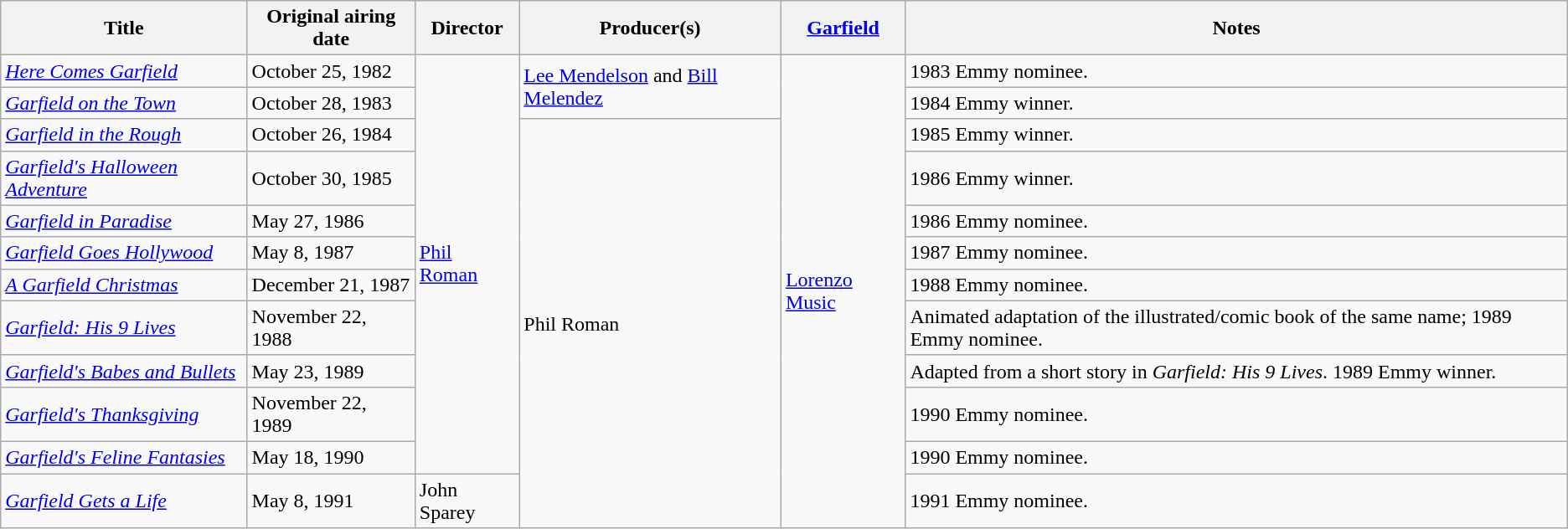<table class="wikitable">
<tr>
<th>Title</th>
<th>Original airing date</th>
<th>Director</th>
<th>Producer(s)</th>
<th><a href='#'>Garfield</a></th>
<th>Notes</th>
</tr>
<tr>
<td><em><a href='#'>Here Comes Garfield</a></em></td>
<td>October 25, 1982</td>
<td rowspan="11"><a href='#'>Phil Roman</a></td>
<td rowspan="2"><a href='#'>Lee Mendelson</a> and <a href='#'>Bill Melendez</a></td>
<td rowspan="12"><a href='#'>Lorenzo Music</a></td>
<td>1983 Emmy nominee.</td>
</tr>
<tr>
<td><em><a href='#'>Garfield on the Town</a></em></td>
<td>October 28, 1983</td>
<td>1984 Emmy winner.</td>
</tr>
<tr>
<td><em><a href='#'>Garfield in the Rough</a></em></td>
<td>October 26, 1984</td>
<td rowspan="10">Phil Roman</td>
<td>1985 Emmy winner.</td>
</tr>
<tr>
<td><em><a href='#'>Garfield's Halloween Adventure</a></em></td>
<td>October 30, 1985</td>
<td>1986 Emmy winner.</td>
</tr>
<tr>
<td><em><a href='#'>Garfield in Paradise</a></em></td>
<td>May 27, 1986</td>
<td>1986 Emmy nominee.</td>
</tr>
<tr>
<td><em><a href='#'>Garfield Goes Hollywood</a></em></td>
<td>May 8, 1987</td>
<td>1987 Emmy nominee.</td>
</tr>
<tr>
<td><em><a href='#'>A Garfield Christmas</a></em></td>
<td>December 21, 1987</td>
<td>1988 Emmy nominee.</td>
</tr>
<tr>
<td><em><a href='#'>Garfield: His 9 Lives</a></em></td>
<td>November 22, 1988</td>
<td>Animated adaptation of the illustrated/comic book of the same name; 1989 Emmy nominee.</td>
</tr>
<tr>
<td><em><a href='#'>Garfield's Babes and Bullets</a></em></td>
<td>May 23, 1989</td>
<td>Adapted from a short story in <em>Garfield: His 9 Lives</em>. 1989 Emmy winner.</td>
</tr>
<tr>
<td><em><a href='#'>Garfield's Thanksgiving</a></em></td>
<td>November 22, 1989</td>
<td>1990 Emmy nominee.</td>
</tr>
<tr>
<td><em><a href='#'>Garfield's Feline Fantasies</a></em></td>
<td>May 18, 1990</td>
<td>1990 Emmy nominee.</td>
</tr>
<tr>
<td><em><a href='#'>Garfield Gets a Life</a></em></td>
<td>May 8, 1991</td>
<td>John Sparey</td>
<td>1991 Emmy nominee.</td>
</tr>
</table>
